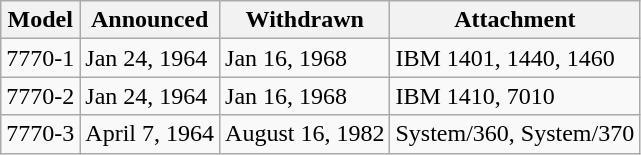<table class="wikitable">
<tr>
<th>Model</th>
<th>Announced</th>
<th>Withdrawn</th>
<th>Attachment</th>
</tr>
<tr>
<td>7770-1</td>
<td>Jan 24, 1964</td>
<td>Jan 16, 1968</td>
<td>IBM 1401, 1440, 1460</td>
</tr>
<tr>
<td>7770-2</td>
<td>Jan 24, 1964</td>
<td>Jan 16, 1968</td>
<td>IBM 1410, 7010</td>
</tr>
<tr>
<td>7770-3</td>
<td>April 7, 1964</td>
<td>August 16, 1982</td>
<td>System/360, System/370</td>
</tr>
</table>
